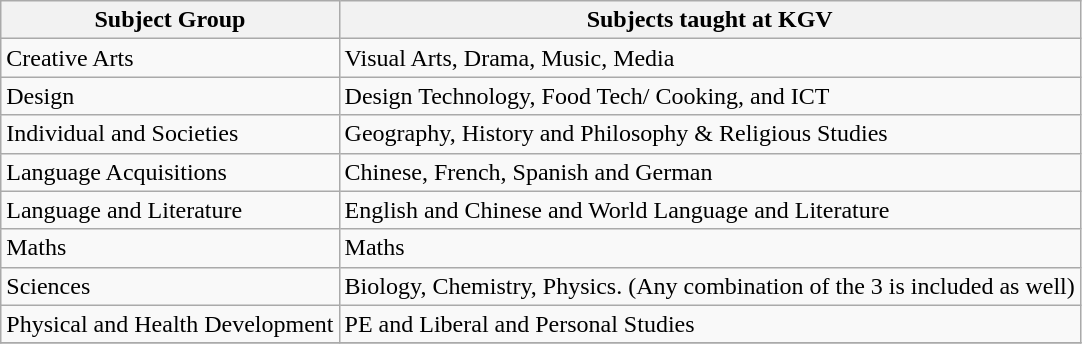<table class="wikitable">
<tr>
<th>Subject Group</th>
<th>Subjects taught at KGV</th>
</tr>
<tr>
<td>Creative Arts</td>
<td>Visual Arts, Drama, Music, Media</td>
</tr>
<tr>
<td>Design</td>
<td>Design Technology, Food Tech/ Cooking, and ICT</td>
</tr>
<tr>
<td>Individual and Societies</td>
<td>Geography, History and Philosophy & Religious Studies</td>
</tr>
<tr>
<td>Language Acquisitions</td>
<td>Chinese, French, Spanish and German</td>
</tr>
<tr>
<td>Language and Literature</td>
<td>English and Chinese and World Language and Literature</td>
</tr>
<tr>
<td>Maths</td>
<td>Maths</td>
</tr>
<tr>
<td>Sciences</td>
<td>Biology, Chemistry, Physics. (Any combination of the 3 is included as well)</td>
</tr>
<tr>
<td>Physical and Health Development</td>
<td>PE and Liberal and Personal Studies</td>
</tr>
<tr>
</tr>
</table>
